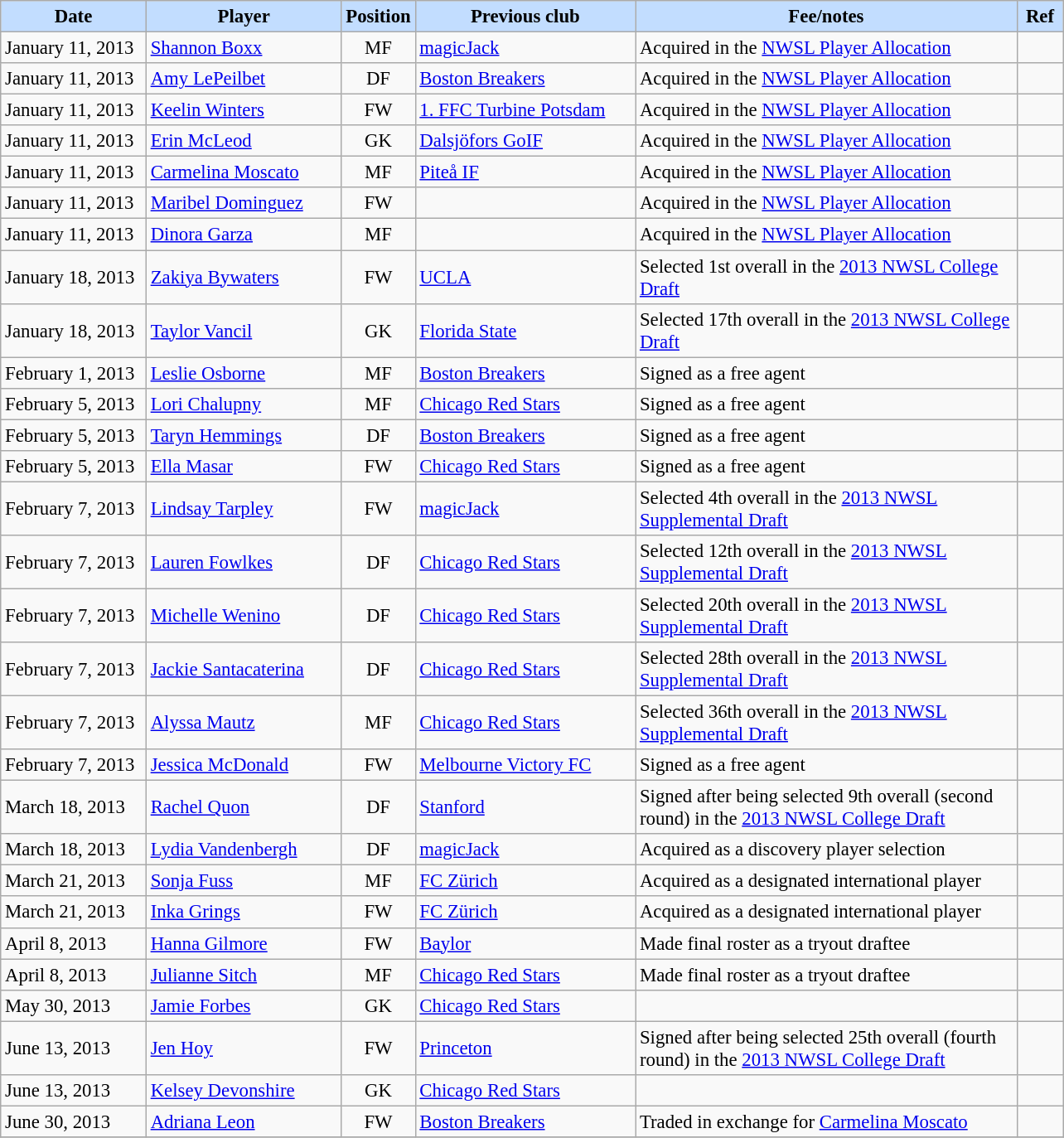<table class="wikitable" style="text-align:left; font-size:95%;">
<tr>
<th style="background:#c2ddff; width:110px;">Date</th>
<th style="background:#c2ddff; width:150px;">Player</th>
<th style="background:#c2ddff; width:50px;">Position</th>
<th style="background:#c2ddff; width:170px;">Previous club</th>
<th style="background:#c2ddff; width:300px;">Fee/notes</th>
<th style="background:#c2ddff; width:30px;">Ref</th>
</tr>
<tr>
<td>January 11, 2013</td>
<td> <a href='#'>Shannon Boxx</a></td>
<td align=center>MF</td>
<td> <a href='#'>magicJack</a></td>
<td>Acquired in the <a href='#'>NWSL Player Allocation</a></td>
<td></td>
</tr>
<tr>
<td>January 11, 2013</td>
<td> <a href='#'>Amy LePeilbet</a></td>
<td align=center>DF</td>
<td> <a href='#'>Boston Breakers</a></td>
<td>Acquired in the <a href='#'>NWSL Player Allocation</a></td>
<td></td>
</tr>
<tr>
<td>January 11, 2013</td>
<td> <a href='#'>Keelin Winters</a></td>
<td align=center>FW</td>
<td> <a href='#'>1. FFC Turbine Potsdam</a></td>
<td>Acquired in the <a href='#'>NWSL Player Allocation</a></td>
<td></td>
</tr>
<tr>
<td>January 11, 2013</td>
<td> <a href='#'>Erin McLeod</a></td>
<td align=center>GK</td>
<td> <a href='#'>Dalsjöfors GoIF</a></td>
<td>Acquired in the <a href='#'>NWSL Player Allocation</a></td>
<td></td>
</tr>
<tr>
<td>January 11, 2013</td>
<td> <a href='#'>Carmelina Moscato</a></td>
<td align=center>MF</td>
<td> <a href='#'>Piteå IF</a></td>
<td>Acquired in the <a href='#'>NWSL Player Allocation</a></td>
<td></td>
</tr>
<tr>
<td>January 11, 2013</td>
<td> <a href='#'>Maribel Dominguez</a></td>
<td align=center>FW</td>
<td></td>
<td>Acquired in the <a href='#'>NWSL Player Allocation</a></td>
<td></td>
</tr>
<tr>
<td>January 11, 2013</td>
<td> <a href='#'>Dinora Garza</a></td>
<td align=center>MF</td>
<td></td>
<td>Acquired in the <a href='#'>NWSL Player Allocation</a></td>
<td></td>
</tr>
<tr>
<td>January 18, 2013</td>
<td> <a href='#'>Zakiya Bywaters</a></td>
<td align=center>FW</td>
<td> <a href='#'>UCLA</a></td>
<td>Selected 1st overall in the <a href='#'>2013 NWSL College Draft</a></td>
<td></td>
</tr>
<tr>
<td>January 18, 2013</td>
<td> <a href='#'>Taylor Vancil</a></td>
<td align=center>GK</td>
<td> <a href='#'>Florida State</a></td>
<td>Selected 17th overall in the <a href='#'>2013 NWSL College Draft</a></td>
<td></td>
</tr>
<tr>
<td>February 1, 2013</td>
<td> <a href='#'>Leslie Osborne</a></td>
<td align=center>MF</td>
<td> <a href='#'>Boston Breakers</a></td>
<td>Signed as a free agent</td>
<td></td>
</tr>
<tr>
<td>February 5, 2013</td>
<td> <a href='#'>Lori Chalupny</a></td>
<td align=center>MF</td>
<td> <a href='#'>Chicago Red Stars</a></td>
<td>Signed as a free agent</td>
<td></td>
</tr>
<tr>
<td>February 5, 2013</td>
<td> <a href='#'>Taryn Hemmings</a></td>
<td align=center>DF</td>
<td> <a href='#'>Boston Breakers</a></td>
<td>Signed as a free agent</td>
<td></td>
</tr>
<tr>
<td>February 5, 2013</td>
<td> <a href='#'>Ella Masar</a></td>
<td align=center>FW</td>
<td> <a href='#'>Chicago Red Stars</a></td>
<td>Signed as a free agent</td>
<td></td>
</tr>
<tr>
<td>February 7, 2013</td>
<td> <a href='#'>Lindsay Tarpley</a></td>
<td align=center>FW</td>
<td> <a href='#'>magicJack</a></td>
<td>Selected 4th overall in the <a href='#'>2013 NWSL Supplemental Draft</a></td>
<td></td>
</tr>
<tr>
<td>February 7, 2013</td>
<td> <a href='#'>Lauren Fowlkes</a></td>
<td align=center>DF</td>
<td> <a href='#'>Chicago Red Stars</a></td>
<td>Selected 12th overall in the <a href='#'>2013 NWSL Supplemental Draft</a></td>
<td></td>
</tr>
<tr>
<td>February 7, 2013</td>
<td> <a href='#'>Michelle Wenino</a></td>
<td align=center>DF</td>
<td> <a href='#'>Chicago Red Stars</a></td>
<td>Selected 20th overall in the <a href='#'>2013 NWSL Supplemental Draft</a></td>
<td></td>
</tr>
<tr>
<td>February 7, 2013</td>
<td> <a href='#'>Jackie Santacaterina</a></td>
<td align=center>DF</td>
<td> <a href='#'>Chicago Red Stars</a></td>
<td>Selected 28th overall in the <a href='#'>2013 NWSL Supplemental Draft</a></td>
<td></td>
</tr>
<tr>
<td>February 7, 2013</td>
<td> <a href='#'>Alyssa Mautz</a></td>
<td align=center>MF</td>
<td> <a href='#'>Chicago Red Stars</a></td>
<td>Selected 36th overall in the <a href='#'>2013 NWSL Supplemental Draft</a></td>
<td></td>
</tr>
<tr>
<td>February 7, 2013</td>
<td> <a href='#'>Jessica McDonald</a></td>
<td align=center>FW</td>
<td> <a href='#'>Melbourne Victory FC</a></td>
<td>Signed as a free agent</td>
<td></td>
</tr>
<tr>
<td>March 18, 2013</td>
<td> <a href='#'>Rachel Quon</a></td>
<td align=center>DF</td>
<td> <a href='#'>Stanford</a></td>
<td>Signed after being selected 9th overall (second round) in the <a href='#'>2013 NWSL College Draft</a></td>
<td></td>
</tr>
<tr>
<td>March 18, 2013</td>
<td> <a href='#'>Lydia Vandenbergh</a></td>
<td align=center>DF</td>
<td> <a href='#'>magicJack</a></td>
<td>Acquired as a discovery player selection</td>
<td></td>
</tr>
<tr>
<td>March 21, 2013</td>
<td> <a href='#'>Sonja Fuss</a></td>
<td align=center>MF</td>
<td> <a href='#'>FC Zürich</a></td>
<td>Acquired as a designated international player</td>
<td></td>
</tr>
<tr>
<td>March 21, 2013</td>
<td> <a href='#'>Inka Grings</a></td>
<td align=center>FW</td>
<td> <a href='#'>FC Zürich</a></td>
<td>Acquired as a designated international player</td>
<td></td>
</tr>
<tr>
<td>April 8, 2013</td>
<td> <a href='#'>Hanna Gilmore</a></td>
<td align=center>FW</td>
<td> <a href='#'>Baylor</a></td>
<td>Made final roster as a tryout draftee</td>
<td></td>
</tr>
<tr>
<td>April 8, 2013</td>
<td> <a href='#'>Julianne Sitch</a></td>
<td align=center>MF</td>
<td> <a href='#'>Chicago Red Stars</a></td>
<td>Made final roster as a tryout draftee</td>
<td></td>
</tr>
<tr>
<td>May 30, 2013</td>
<td> <a href='#'>Jamie Forbes</a></td>
<td align=center>GK</td>
<td> <a href='#'>Chicago Red Stars</a></td>
<td></td>
<td></td>
</tr>
<tr>
<td>June 13, 2013</td>
<td> <a href='#'>Jen Hoy</a></td>
<td align=center>FW</td>
<td> <a href='#'>Princeton</a></td>
<td>Signed after being selected 25th overall (fourth round) in the <a href='#'>2013 NWSL College Draft</a></td>
<td></td>
</tr>
<tr>
<td>June 13, 2013</td>
<td> <a href='#'>Kelsey Devonshire</a></td>
<td align=center>GK</td>
<td> <a href='#'>Chicago Red Stars</a></td>
<td></td>
<td></td>
</tr>
<tr>
<td>June 30, 2013</td>
<td> <a href='#'>Adriana Leon</a></td>
<td align=center>FW</td>
<td> <a href='#'>Boston Breakers</a></td>
<td>Traded in exchange for <a href='#'>Carmelina Moscato</a></td>
<td></td>
</tr>
<tr>
</tr>
</table>
